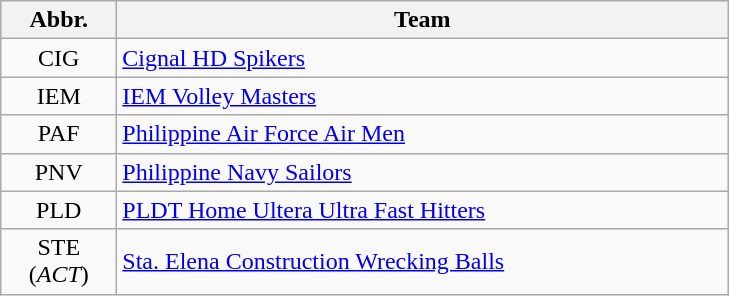<table class="wikitable" style="text-align: center;">
<tr>
<th width=70>Abbr.</th>
<th width=400>Team</th>
</tr>
<tr>
<td>CIG</td>
<td align=left><a href='#'>Cignal HD Spikers</a></td>
</tr>
<tr>
<td>IEM</td>
<td align=left><a href='#'>IEM Volley Masters</a></td>
</tr>
<tr>
<td>PAF</td>
<td align=left><a href='#'>Philippine Air Force Air Men</a></td>
</tr>
<tr>
<td>PNV</td>
<td align=left><a href='#'>Philippine Navy Sailors</a></td>
</tr>
<tr>
<td>PLD</td>
<td align=left><a href='#'>PLDT Home Ultera Ultra Fast Hitters</a></td>
</tr>
<tr>
<td>STE (<em>ACT</em>)</td>
<td align=left><a href='#'>Sta. Elena Construction Wrecking Balls</a></td>
</tr>
</table>
